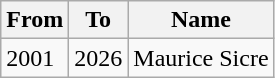<table class="wikitable">
<tr>
<th>From</th>
<th>To</th>
<th>Name</th>
</tr>
<tr>
<td>2001</td>
<td>2026</td>
<td>Maurice Sicre</td>
</tr>
</table>
